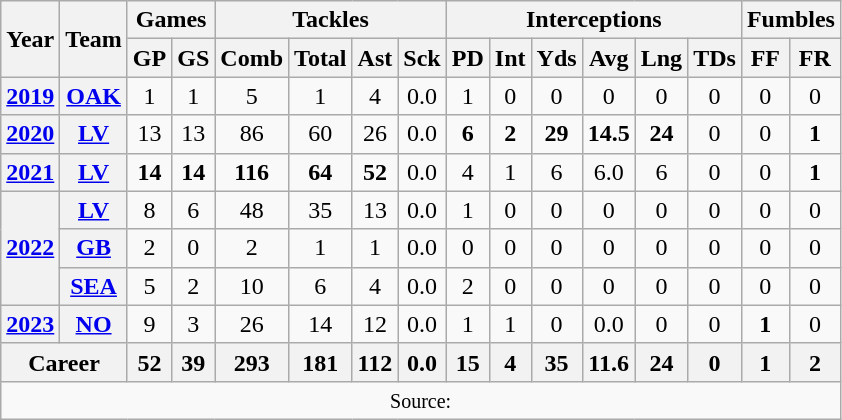<table class="wikitable" style="text-align: center;">
<tr>
<th rowspan="2">Year</th>
<th rowspan="2">Team</th>
<th colspan="2">Games</th>
<th colspan="4">Tackles</th>
<th colspan="6">Interceptions</th>
<th colspan="2">Fumbles</th>
</tr>
<tr>
<th>GP</th>
<th>GS</th>
<th>Comb</th>
<th>Total</th>
<th>Ast</th>
<th>Sck</th>
<th>PD</th>
<th>Int</th>
<th>Yds</th>
<th>Avg</th>
<th>Lng</th>
<th>TDs</th>
<th>FF</th>
<th>FR</th>
</tr>
<tr>
<th><a href='#'>2019</a></th>
<th><a href='#'>OAK</a></th>
<td>1</td>
<td>1</td>
<td>5</td>
<td>1</td>
<td>4</td>
<td>0.0</td>
<td>1</td>
<td>0</td>
<td>0</td>
<td>0</td>
<td>0</td>
<td>0</td>
<td>0</td>
<td>0</td>
</tr>
<tr>
<th><a href='#'>2020</a></th>
<th><a href='#'>LV</a></th>
<td>13</td>
<td>13</td>
<td>86</td>
<td>60</td>
<td>26</td>
<td>0.0</td>
<td><strong>6</strong></td>
<td><strong>2</strong></td>
<td><strong>29</strong></td>
<td><strong>14.5</strong></td>
<td><strong>24</strong></td>
<td>0</td>
<td>0</td>
<td><strong>1</strong></td>
</tr>
<tr>
<th><a href='#'>2021</a></th>
<th><a href='#'>LV</a></th>
<td><strong>14</strong></td>
<td><strong>14</strong></td>
<td><strong>116</strong></td>
<td><strong>64</strong></td>
<td><strong>52</strong></td>
<td>0.0</td>
<td>4</td>
<td>1</td>
<td>6</td>
<td>6.0</td>
<td>6</td>
<td>0</td>
<td>0</td>
<td><strong>1</strong></td>
</tr>
<tr>
<th rowspan=3><a href='#'>2022</a></th>
<th><a href='#'>LV</a></th>
<td>8</td>
<td>6</td>
<td>48</td>
<td>35</td>
<td>13</td>
<td>0.0</td>
<td>1</td>
<td>0</td>
<td>0</td>
<td>0</td>
<td>0</td>
<td>0</td>
<td>0</td>
<td>0</td>
</tr>
<tr>
<th><a href='#'>GB</a></th>
<td>2</td>
<td>0</td>
<td>2</td>
<td>1</td>
<td>1</td>
<td>0.0</td>
<td>0</td>
<td>0</td>
<td>0</td>
<td>0</td>
<td>0</td>
<td>0</td>
<td>0</td>
<td>0</td>
</tr>
<tr>
<th><a href='#'>SEA</a></th>
<td>5</td>
<td>2</td>
<td>10</td>
<td>6</td>
<td>4</td>
<td>0.0</td>
<td>2</td>
<td>0</td>
<td>0</td>
<td>0</td>
<td>0</td>
<td>0</td>
<td>0</td>
<td>0</td>
</tr>
<tr>
<th><a href='#'>2023</a></th>
<th><a href='#'>NO</a></th>
<td>9</td>
<td>3</td>
<td>26</td>
<td>14</td>
<td>12</td>
<td>0.0</td>
<td>1</td>
<td>1</td>
<td>0</td>
<td>0.0</td>
<td>0</td>
<td>0</td>
<td><strong>1</strong></td>
<td>0</td>
</tr>
<tr>
<th colspan="2">Career</th>
<th>52</th>
<th>39</th>
<th>293</th>
<th>181</th>
<th>112</th>
<th>0.0</th>
<th>15</th>
<th>4</th>
<th>35</th>
<th>11.6</th>
<th>24</th>
<th>0</th>
<th>1</th>
<th>2</th>
</tr>
<tr>
<td colspan="18"><small>Source: </small></td>
</tr>
</table>
